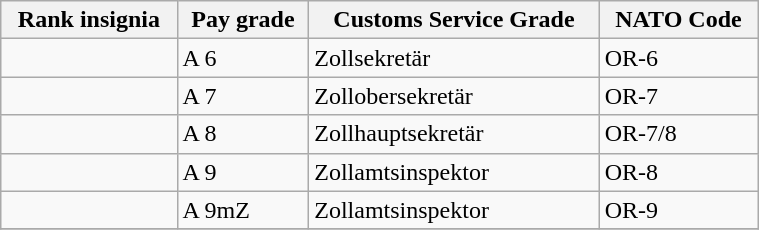<table class="wikitable" style = "width:40%;">
<tr>
<th>Rank insignia</th>
<th>Pay grade</th>
<th>Customs Service Grade</th>
<th>NATO Code</th>
</tr>
<tr>
<td></td>
<td>A 6</td>
<td>Zollsekretär</td>
<td>OR-6</td>
</tr>
<tr>
<td></td>
<td>A 7</td>
<td>Zollobersekretär</td>
<td>OR-7</td>
</tr>
<tr>
<td></td>
<td>A 8</td>
<td>Zollhauptsekretär</td>
<td>OR-7/8</td>
</tr>
<tr>
<td></td>
<td>A 9</td>
<td>Zollamtsinspektor</td>
<td>OR-8</td>
</tr>
<tr>
<td></td>
<td>A 9mZ</td>
<td>Zollamtsinspektor</td>
<td>OR-9</td>
</tr>
<tr>
</tr>
</table>
